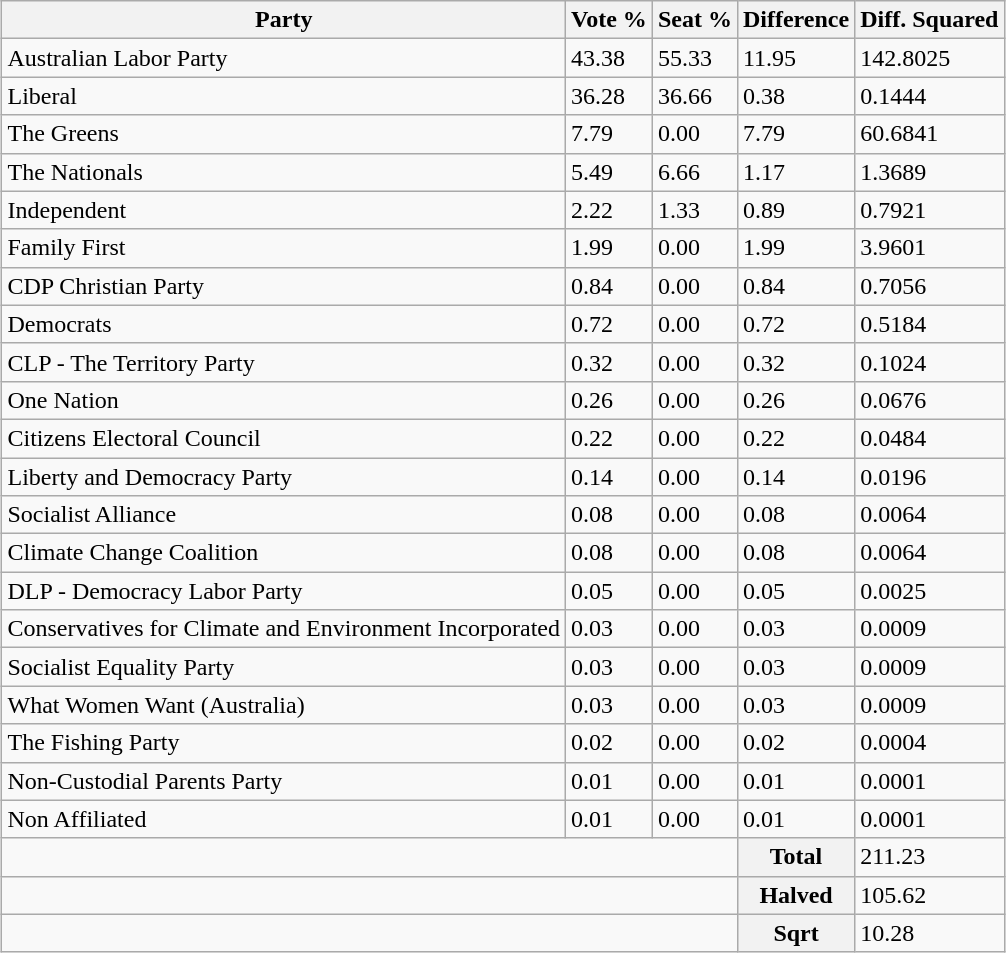<table class="wikitable" style="caption-side: bottom; margin: 0 auto; margin-top: 1rem">
<tr>
<th>Party</th>
<th>Vote %</th>
<th>Seat %</th>
<th>Difference</th>
<th>Diff. Squared</th>
</tr>
<tr>
<td>Australian Labor Party</td>
<td>43.38</td>
<td>55.33</td>
<td>11.95</td>
<td>142.8025</td>
</tr>
<tr>
<td>Liberal</td>
<td>36.28</td>
<td>36.66</td>
<td>0.38</td>
<td>0.1444</td>
</tr>
<tr>
<td>The Greens</td>
<td>7.79</td>
<td>0.00</td>
<td>7.79</td>
<td>60.6841</td>
</tr>
<tr>
<td>The Nationals</td>
<td>5.49</td>
<td>6.66</td>
<td>1.17</td>
<td>1.3689</td>
</tr>
<tr>
<td>Independent</td>
<td>2.22</td>
<td>1.33</td>
<td>0.89</td>
<td>0.7921</td>
</tr>
<tr>
<td>Family First</td>
<td>1.99</td>
<td>0.00</td>
<td>1.99</td>
<td>3.9601</td>
</tr>
<tr>
<td>CDP Christian Party</td>
<td>0.84</td>
<td>0.00</td>
<td>0.84</td>
<td>0.7056</td>
</tr>
<tr>
<td>Democrats</td>
<td>0.72</td>
<td>0.00</td>
<td>0.72</td>
<td>0.5184</td>
</tr>
<tr>
<td>CLP - The Territory Party</td>
<td>0.32</td>
<td>0.00</td>
<td>0.32</td>
<td>0.1024</td>
</tr>
<tr>
<td>One Nation</td>
<td>0.26</td>
<td>0.00</td>
<td>0.26</td>
<td>0.0676</td>
</tr>
<tr>
<td>Citizens Electoral Council</td>
<td>0.22</td>
<td>0.00</td>
<td>0.22</td>
<td>0.0484</td>
</tr>
<tr>
<td>Liberty and Democracy Party</td>
<td>0.14</td>
<td>0.00</td>
<td>0.14</td>
<td>0.0196</td>
</tr>
<tr>
<td>Socialist Alliance</td>
<td>0.08</td>
<td>0.00</td>
<td>0.08</td>
<td>0.0064</td>
</tr>
<tr>
<td>Climate Change Coalition</td>
<td>0.08</td>
<td>0.00</td>
<td>0.08</td>
<td>0.0064</td>
</tr>
<tr>
<td>DLP - Democracy Labor Party</td>
<td>0.05</td>
<td>0.00</td>
<td>0.05</td>
<td>0.0025</td>
</tr>
<tr>
<td>Conservatives for Climate and Environment Incorporated</td>
<td>0.03</td>
<td>0.00</td>
<td>0.03</td>
<td>0.0009</td>
</tr>
<tr>
<td>Socialist Equality Party</td>
<td>0.03</td>
<td>0.00</td>
<td>0.03</td>
<td>0.0009</td>
</tr>
<tr>
<td>What Women Want (Australia)</td>
<td>0.03</td>
<td>0.00</td>
<td>0.03</td>
<td>0.0009</td>
</tr>
<tr>
<td>The Fishing Party</td>
<td>0.02</td>
<td>0.00</td>
<td>0.02</td>
<td>0.0004</td>
</tr>
<tr>
<td>Non-Custodial Parents Party</td>
<td>0.01</td>
<td>0.00</td>
<td>0.01</td>
<td>0.0001</td>
</tr>
<tr>
<td>Non Affiliated</td>
<td>0.01</td>
<td>0.00</td>
<td>0.01</td>
<td>0.0001</td>
</tr>
<tr>
<td colspan="3"></td>
<th>Total</th>
<td>211.23</td>
</tr>
<tr>
<td colspan="3"></td>
<th>Halved</th>
<td>105.62</td>
</tr>
<tr>
<td colspan="3"></td>
<th>Sqrt</th>
<td>10.28</td>
</tr>
</table>
